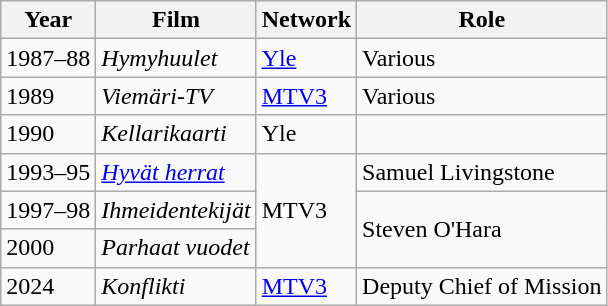<table class="wikitable">
<tr>
<th>Year</th>
<th>Film</th>
<th>Network</th>
<th>Role</th>
</tr>
<tr>
<td>1987–88</td>
<td><em>Hymyhuulet</em></td>
<td><a href='#'>Yle</a></td>
<td>Various</td>
</tr>
<tr>
<td>1989</td>
<td><em>Viemäri-TV</em></td>
<td><a href='#'>MTV3</a></td>
<td>Various</td>
</tr>
<tr>
<td>1990</td>
<td><em>Kellarikaarti</em></td>
<td>Yle</td>
<td></td>
</tr>
<tr>
<td>1993–95</td>
<td><em><a href='#'>Hyvät herrat</a></em></td>
<td rowspan="3">MTV3</td>
<td>Samuel Livingstone</td>
</tr>
<tr>
<td>1997–98</td>
<td><em>Ihmeidentekijät</em></td>
<td rowspan="2">Steven O'Hara</td>
</tr>
<tr>
<td>2000</td>
<td><em>Parhaat vuodet</em></td>
</tr>
<tr>
<td>2024</td>
<td><em>Konflikti</em></td>
<td><a href='#'>MTV3</a></td>
<td>Deputy Chief of Mission</td>
</tr>
</table>
